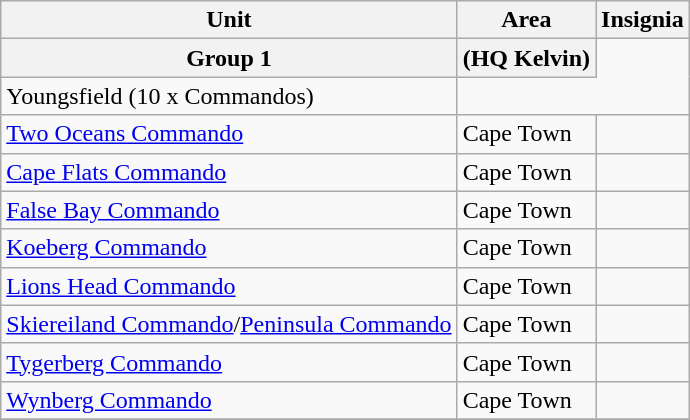<table class="wikitable">
<tr>
<th>Unit</th>
<th>Area</th>
<th>Insignia</th>
</tr>
<tr>
<th>Group 1</th>
<th>(HQ Kelvin)</th>
</tr>
<tr>
<td> Youngsfield (10 x Commandos)</td>
</tr>
<tr>
<td><a href='#'>Two Oceans Commando</a></td>
<td>Cape Town</td>
<td></td>
</tr>
<tr>
<td><a href='#'>Cape Flats Commando</a></td>
<td>Cape Town</td>
<td></td>
</tr>
<tr>
<td><a href='#'>False Bay Commando</a></td>
<td>Cape Town</td>
<td></td>
</tr>
<tr>
<td><a href='#'>Koeberg Commando</a></td>
<td>Cape Town</td>
<td></td>
</tr>
<tr>
<td><a href='#'>Lions Head Commando</a></td>
<td>Cape Town</td>
<td></td>
</tr>
<tr>
<td><a href='#'>Skiereiland Commando</a>/<a href='#'>Peninsula Commando</a></td>
<td>Cape Town</td>
<td></td>
</tr>
<tr>
<td><a href='#'>Tygerberg Commando</a></td>
<td>Cape Town</td>
<td></td>
</tr>
<tr>
<td><a href='#'>Wynberg Commando</a></td>
<td>Cape Town</td>
<td></td>
</tr>
<tr>
</tr>
</table>
